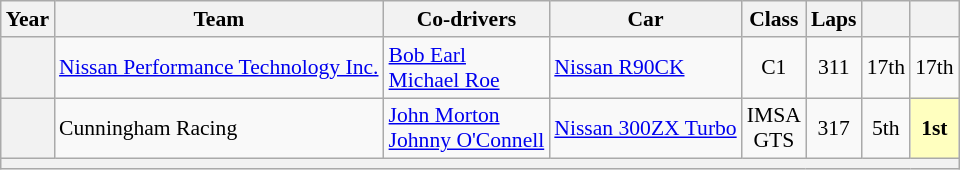<table class="wikitable" style="text-align:center; font-size:90%">
<tr>
<th>Year</th>
<th>Team</th>
<th>Co-drivers</th>
<th>Car</th>
<th>Class</th>
<th>Laps</th>
<th></th>
<th></th>
</tr>
<tr>
<th></th>
<td align="left"> <a href='#'>Nissan Performance Technology Inc.</a></td>
<td align="left"> <a href='#'>Bob Earl</a><br> <a href='#'>Michael Roe</a></td>
<td align="left"><a href='#'>Nissan R90CK</a></td>
<td>C1</td>
<td>311</td>
<td>17th</td>
<td>17th</td>
</tr>
<tr>
<th></th>
<td align="left"> Cunningham Racing</td>
<td align="left"> <a href='#'>John Morton</a><br> <a href='#'>Johnny O'Connell</a></td>
<td align="left"><a href='#'>Nissan 300ZX Turbo</a></td>
<td>IMSA<br>GTS</td>
<td>317</td>
<td>5th</td>
<td style="background:#FFFFBF;"><strong>1st</strong></td>
</tr>
<tr>
<th colspan="8"></th>
</tr>
</table>
